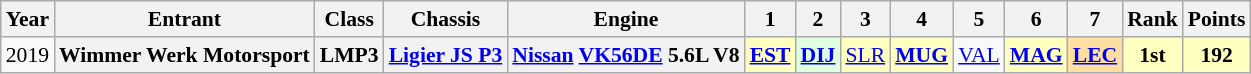<table class="wikitable" style="text-align:center; font-size:90%">
<tr>
<th>Year</th>
<th>Entrant</th>
<th>Class</th>
<th>Chassis</th>
<th>Engine</th>
<th>1</th>
<th>2</th>
<th>3</th>
<th>4</th>
<th>5</th>
<th>6</th>
<th>7</th>
<th>Rank</th>
<th>Points</th>
</tr>
<tr>
<td>2019</td>
<th>Wimmer Werk Motorsport</th>
<th>LMP3</th>
<th><a href='#'>Ligier JS P3</a></th>
<th><a href='#'>Nissan</a> <a href='#'>VK56DE</a> 5.6L V8</th>
<td style="background:#FFFFBF;"><strong><a href='#'>EST</a></strong><br></td>
<td style="background:#DFFFDF;"><strong><a href='#'>DIJ</a></strong><br></td>
<td style="background:#FFFFBF;"><a href='#'>SLR</a><br></td>
<td style="background:#FFFFBF;"><strong><a href='#'>MUG</a></strong><br></td>
<td style="background:#;"><a href='#'>VAL</a></td>
<td style="background:#FFFFBF;"><strong><a href='#'>MAG</a></strong><br></td>
<td style="background:#FFDF9F;"><strong><a href='#'>LEC</a></strong><br></td>
<th style="background:#FFFFBF;">1st</th>
<th style="background:#FFFFBF;">192</th>
</tr>
</table>
